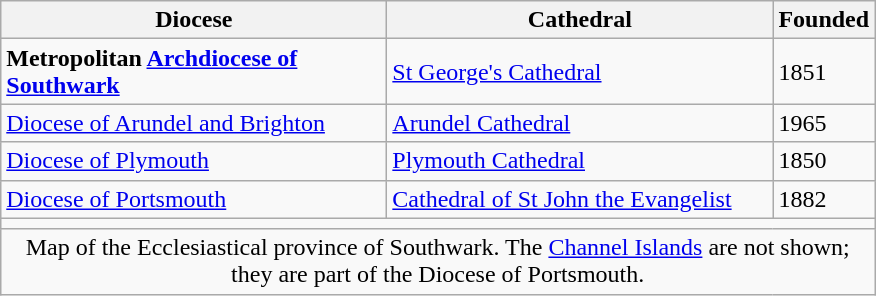<table class=wikitable>
<tr>
<th scope="col" width="250">Diocese</th>
<th scope="col" width="250">Cathedral</th>
<th scope="col" width="50">Founded</th>
</tr>
<tr>
<td><strong>Metropolitan <a href='#'>Archdiocese of Southwark</a></strong></td>
<td><a href='#'>St George's Cathedral</a></td>
<td>1851</td>
</tr>
<tr>
<td><a href='#'>Diocese of Arundel and Brighton</a></td>
<td><a href='#'>Arundel Cathedral</a></td>
<td>1965</td>
</tr>
<tr>
<td><a href='#'>Diocese of Plymouth</a></td>
<td><a href='#'>Plymouth Cathedral</a></td>
<td>1850</td>
</tr>
<tr>
<td><a href='#'>Diocese of Portsmouth</a></td>
<td><a href='#'>Cathedral of St John the Evangelist</a></td>
<td>1882</td>
</tr>
<tr>
<td colspan=3></td>
</tr>
<tr>
<td colspan=3 style="text-align:center;">Map of the Ecclesiastical province of Southwark. The <a href='#'>Channel Islands</a> are not shown; they are part of the Diocese of Portsmouth.</td>
</tr>
</table>
